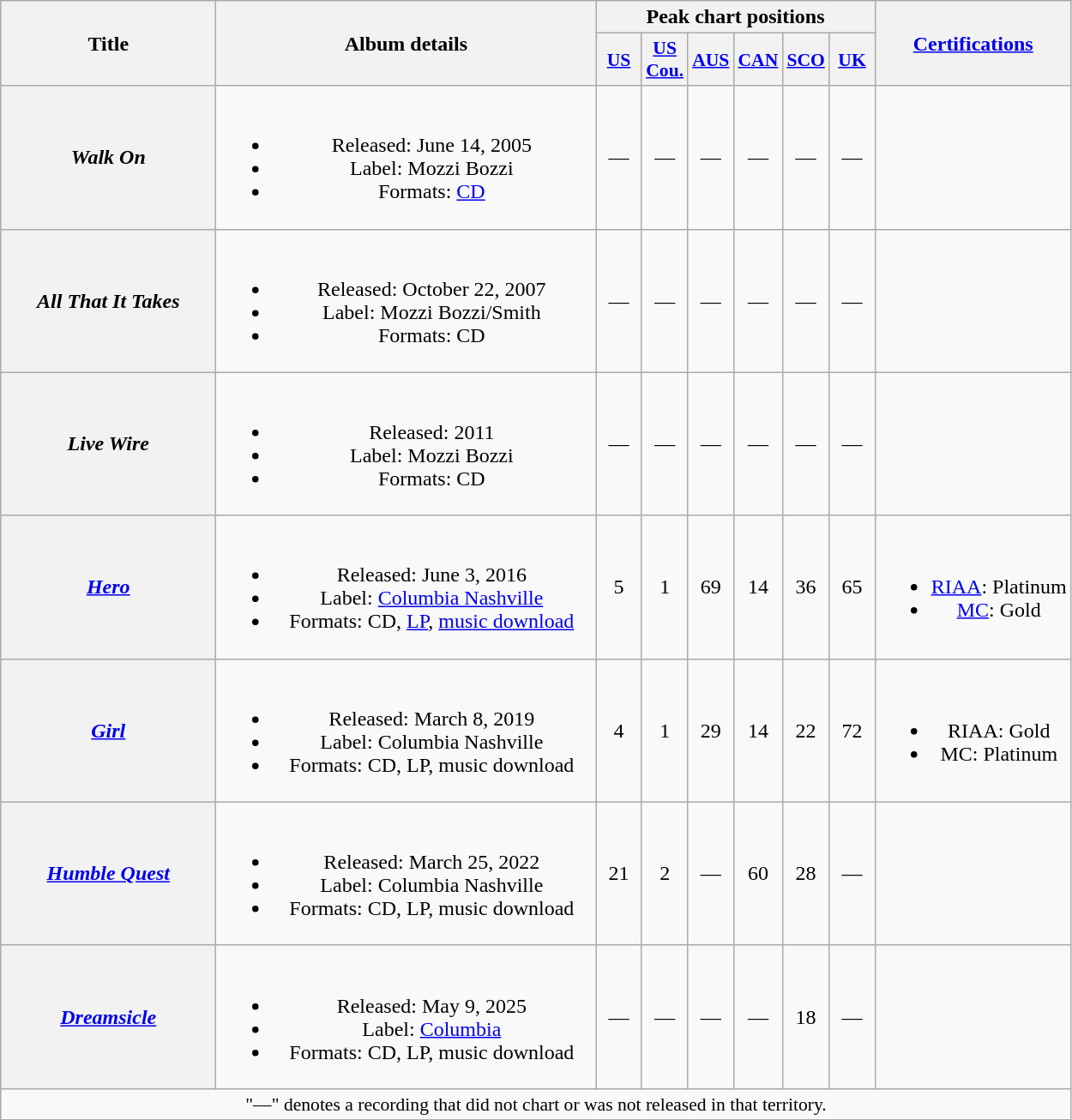<table class="wikitable plainrowheaders" style="text-align:center;" border="1">
<tr>
<th scope="col" rowspan="2" style="width:10em;">Title</th>
<th scope="col" rowspan="2" style="width:18em;">Album details</th>
<th scope="col" colspan="6">Peak chart positions</th>
<th scope="col" rowspan="2"><a href='#'>Certifications</a></th>
</tr>
<tr>
<th scope="col" style="width:2em;font-size:90%;"><a href='#'>US</a><br></th>
<th scope="col" style="width:2em;font-size:90%;"><a href='#'>US<br>Cou.</a><br></th>
<th scope="col" style="width:2em;font-size:90%;"><a href='#'>AUS</a><br></th>
<th scope="col" style="width:2em;font-size:90%;"><a href='#'>CAN</a><br></th>
<th scope="col" style="width:2em;font-size:90%;"><a href='#'>SCO</a><br></th>
<th scope="col" style="width:2em;font-size:90%;"><a href='#'>UK</a><br></th>
</tr>
<tr>
<th scope="row"><em>Walk On</em></th>
<td><br><ul><li>Released: June 14, 2005</li><li>Label: Mozzi Bozzi</li><li>Formats: <a href='#'>CD</a></li></ul></td>
<td>—</td>
<td>—</td>
<td>—</td>
<td>—</td>
<td>—</td>
<td>—</td>
<td></td>
</tr>
<tr>
<th scope="row"><em>All That It Takes</em></th>
<td><br><ul><li>Released: October 22, 2007</li><li>Label: Mozzi Bozzi/Smith</li><li>Formats: CD</li></ul></td>
<td>—</td>
<td>—</td>
<td>—</td>
<td>—</td>
<td>—</td>
<td>—</td>
<td></td>
</tr>
<tr>
<th scope="row"><em>Live Wire</em></th>
<td><br><ul><li>Released: 2011</li><li>Label: Mozzi Bozzi</li><li>Formats: CD</li></ul></td>
<td>—</td>
<td>—</td>
<td>—</td>
<td>—</td>
<td>—</td>
<td>—</td>
<td></td>
</tr>
<tr>
<th scope="row"><em><a href='#'>Hero</a></em></th>
<td><br><ul><li>Released: June 3, 2016</li><li>Label: <a href='#'>Columbia Nashville</a></li><li>Formats: CD, <a href='#'>LP</a>, <a href='#'>music download</a></li></ul></td>
<td>5</td>
<td>1</td>
<td>69</td>
<td>14</td>
<td>36</td>
<td>65</td>
<td><br><ul><li><a href='#'>RIAA</a>: Platinum</li><li><a href='#'>MC</a>: Gold</li></ul></td>
</tr>
<tr>
<th scope="row"><em><a href='#'>Girl</a></em></th>
<td><br><ul><li>Released: March 8, 2019</li><li>Label: Columbia Nashville</li><li>Formats: CD, LP, music download</li></ul></td>
<td>4</td>
<td>1</td>
<td>29</td>
<td>14</td>
<td>22</td>
<td>72</td>
<td><br><ul><li>RIAA: Gold</li><li>MC: Platinum</li></ul></td>
</tr>
<tr>
<th scope="row"><em><a href='#'>Humble Quest</a></em></th>
<td><br><ul><li>Released: March 25, 2022</li><li>Label: Columbia Nashville</li><li>Formats: CD, LP, music download</li></ul></td>
<td>21</td>
<td>2</td>
<td>—</td>
<td>60</td>
<td>28</td>
<td>—</td>
<td></td>
</tr>
<tr>
<th scope="row"><em><a href='#'>Dreamsicle</a></em></th>
<td><br><ul><li>Released: May 9, 2025</li><li>Label: <a href='#'>Columbia</a></li><li>Formats: CD, LP, music download</li></ul></td>
<td>—</td>
<td>—</td>
<td>—</td>
<td>—</td>
<td>18</td>
<td>—</td>
<td></td>
</tr>
<tr>
<td colspan="9" style="font-size:90%">"—" denotes a recording that did not chart or was not released in that territory.</td>
</tr>
</table>
